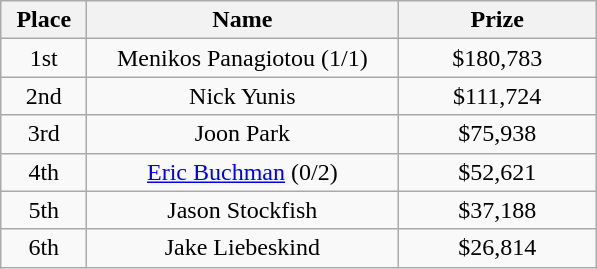<table class="wikitable">
<tr>
<th width="50">Place</th>
<th width="200">Name</th>
<th width="125">Prize</th>
</tr>
<tr>
<td align = "center">1st</td>
<td align = "center"> Menikos Panagiotou (1/1)</td>
<td align = "center">$180,783</td>
</tr>
<tr>
<td align = "center">2nd</td>
<td align = "center"> Nick Yunis</td>
<td align = "center">$111,724</td>
</tr>
<tr>
<td align = "center">3rd</td>
<td align = "center"> Joon Park</td>
<td align = "center">$75,938</td>
</tr>
<tr>
<td align = "center">4th</td>
<td align = "center"> <a href='#'>Eric Buchman</a> (0/2)</td>
<td align = "center">$52,621</td>
</tr>
<tr>
<td align = "center">5th</td>
<td align = "center"> Jason Stockfish</td>
<td align = "center">$37,188</td>
</tr>
<tr>
<td align = "center">6th</td>
<td align = "center"> Jake Liebeskind</td>
<td align = "center">$26,814</td>
</tr>
</table>
